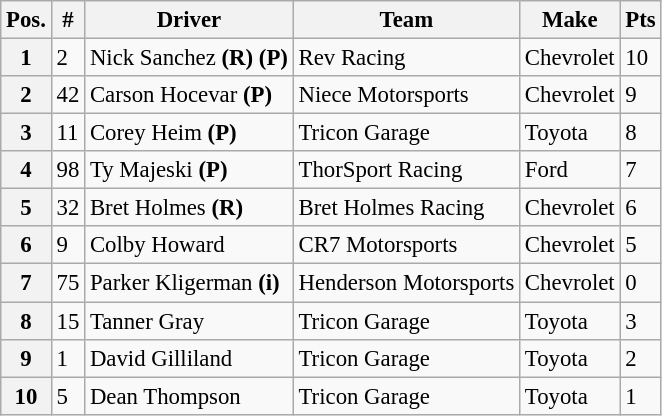<table class="wikitable" style="font-size:95%">
<tr>
<th>Pos.</th>
<th>#</th>
<th>Driver</th>
<th>Team</th>
<th>Make</th>
<th>Pts</th>
</tr>
<tr>
<th>1</th>
<td>2</td>
<td>Nick Sanchez <strong>(R)</strong> <strong>(P)</strong></td>
<td>Rev Racing</td>
<td>Chevrolet</td>
<td>10</td>
</tr>
<tr>
<th>2</th>
<td>42</td>
<td>Carson Hocevar <strong>(P)</strong></td>
<td>Niece Motorsports</td>
<td>Chevrolet</td>
<td>9</td>
</tr>
<tr>
<th>3</th>
<td>11</td>
<td>Corey Heim <strong>(P)</strong></td>
<td>Tricon Garage</td>
<td>Toyota</td>
<td>8</td>
</tr>
<tr>
<th>4</th>
<td>98</td>
<td>Ty Majeski <strong>(P)</strong></td>
<td>ThorSport Racing</td>
<td>Ford</td>
<td>7</td>
</tr>
<tr>
<th>5</th>
<td>32</td>
<td>Bret Holmes <strong>(R)</strong></td>
<td>Bret Holmes Racing</td>
<td>Chevrolet</td>
<td>6</td>
</tr>
<tr>
<th>6</th>
<td>9</td>
<td>Colby Howard</td>
<td>CR7 Motorsports</td>
<td>Chevrolet</td>
<td>5</td>
</tr>
<tr>
<th>7</th>
<td>75</td>
<td>Parker Kligerman <strong>(i)</strong></td>
<td>Henderson Motorsports</td>
<td>Chevrolet</td>
<td>0</td>
</tr>
<tr>
<th>8</th>
<td>15</td>
<td>Tanner Gray</td>
<td>Tricon Garage</td>
<td>Toyota</td>
<td>3</td>
</tr>
<tr>
<th>9</th>
<td>1</td>
<td>David Gilliland</td>
<td>Tricon Garage</td>
<td>Toyota</td>
<td>2</td>
</tr>
<tr>
<th>10</th>
<td>5</td>
<td>Dean Thompson</td>
<td>Tricon Garage</td>
<td>Toyota</td>
<td>1</td>
</tr>
</table>
